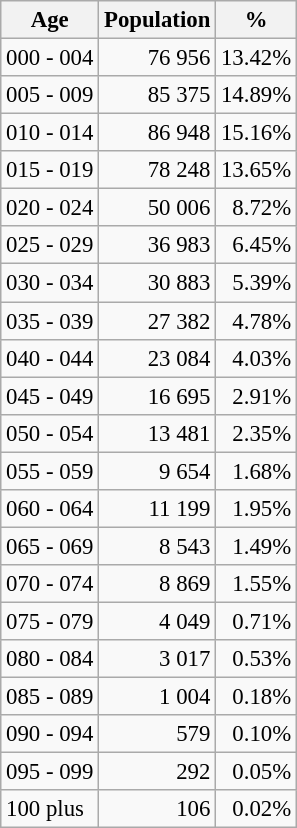<table class="wikitable" style="font-size: 95%; text-align: right">
<tr>
<th>Age</th>
<th>Population</th>
<th>%</th>
</tr>
<tr>
<td align=left>000 - 004</td>
<td>76 956</td>
<td>13.42%</td>
</tr>
<tr>
<td align=left>005 - 009</td>
<td>85 375</td>
<td>14.89%</td>
</tr>
<tr>
<td align=left>010 - 014</td>
<td>86 948</td>
<td>15.16%</td>
</tr>
<tr>
<td align=left>015 - 019</td>
<td>78 248</td>
<td>13.65%</td>
</tr>
<tr>
<td align=left>020 - 024</td>
<td>50 006</td>
<td>8.72%</td>
</tr>
<tr>
<td align=left>025 - 029</td>
<td>36 983</td>
<td>6.45%</td>
</tr>
<tr>
<td align=left>030 - 034</td>
<td>30 883</td>
<td>5.39%</td>
</tr>
<tr>
<td align=left>035 - 039</td>
<td>27 382</td>
<td>4.78%</td>
</tr>
<tr>
<td align=left>040 - 044</td>
<td>23 084</td>
<td>4.03%</td>
</tr>
<tr>
<td align=left>045 - 049</td>
<td>16 695</td>
<td>2.91%</td>
</tr>
<tr>
<td align=left>050 - 054</td>
<td>13 481</td>
<td>2.35%</td>
</tr>
<tr>
<td align=left>055 - 059</td>
<td>9 654</td>
<td>1.68%</td>
</tr>
<tr>
<td align=left>060 - 064</td>
<td>11 199</td>
<td>1.95%</td>
</tr>
<tr>
<td align=left>065 - 069</td>
<td>8 543</td>
<td>1.49%</td>
</tr>
<tr>
<td align=left>070 - 074</td>
<td>8 869</td>
<td>1.55%</td>
</tr>
<tr>
<td align=left>075 - 079</td>
<td>4 049</td>
<td>0.71%</td>
</tr>
<tr>
<td align=left>080 - 084</td>
<td>3 017</td>
<td>0.53%</td>
</tr>
<tr>
<td align=left>085 - 089</td>
<td>1 004</td>
<td>0.18%</td>
</tr>
<tr>
<td align=left>090 - 094</td>
<td>579</td>
<td>0.10%</td>
</tr>
<tr>
<td align=left>095 - 099</td>
<td>292</td>
<td>0.05%</td>
</tr>
<tr>
<td align=left>100 plus</td>
<td>106</td>
<td>0.02%</td>
</tr>
</table>
